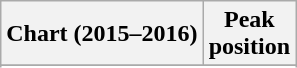<table class="wikitable sortable plainrowheaders">
<tr>
<th scope="col">Chart (2015–2016)</th>
<th scope="col">Peak<br>position</th>
</tr>
<tr>
</tr>
<tr>
</tr>
</table>
